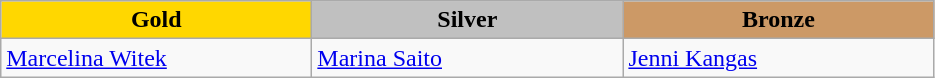<table class="wikitable" style="text-align:left">
<tr align="center">
<td width=200 bgcolor=gold><strong>Gold</strong></td>
<td width=200 bgcolor=silver><strong>Silver</strong></td>
<td width=200 bgcolor=CC9966><strong>Bronze</strong></td>
</tr>
<tr>
<td><a href='#'>Marcelina Witek</a><br></td>
<td><a href='#'>Marina Saito</a><br></td>
<td><a href='#'>Jenni Kangas</a><br></td>
</tr>
</table>
